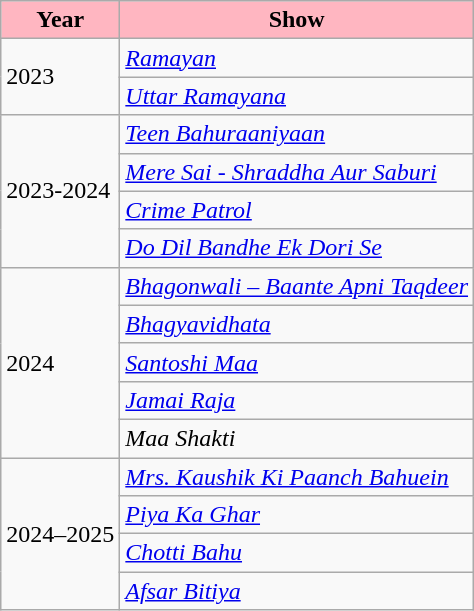<table Class=wikitable sortable>
<tr>
<th style="background:lightpink;">Year</th>
<th style="background:lightpink;">Show</th>
</tr>
<tr>
<td rowspan="2">2023</td>
<td><a href='#'><em>Ramayan</em></a></td>
</tr>
<tr>
<td><a href='#'><em>Uttar Ramayana</em></a></td>
</tr>
<tr>
<td rowspan="4">2023-2024</td>
<td><em><a href='#'>Teen Bahuraaniyaan</a></em></td>
</tr>
<tr>
<td><em><a href='#'>Mere Sai - Shraddha Aur Saburi</a></em></td>
</tr>
<tr>
<td><em><a href='#'>Crime Patrol</a></em></td>
</tr>
<tr>
<td><em><a href='#'>Do Dil Bandhe Ek Dori Se</a></em></td>
</tr>
<tr>
<td rowspan="5">2024</td>
<td><em><a href='#'>Bhagonwali – Baante Apni Taqdeer</a></em></td>
</tr>
<tr>
<td><em><a href='#'>Bhagyavidhata</a></em></td>
</tr>
<tr>
<td><em><a href='#'>Santoshi Maa</a></em></td>
</tr>
<tr>
<td><em><a href='#'>Jamai Raja</a></em></td>
</tr>
<tr>
<td><em>Maa Shakti</em></td>
</tr>
<tr>
<td rowspan="4">2024–2025</td>
<td><em><a href='#'>Mrs. Kaushik Ki Paanch Bahuein</a></em></td>
</tr>
<tr>
<td><em><a href='#'>Piya Ka Ghar</a></em></td>
</tr>
<tr>
<td><em><a href='#'>Chotti Bahu</a></em></td>
</tr>
<tr>
<td><em><a href='#'>Afsar Bitiya</a></em></td>
</tr>
</table>
